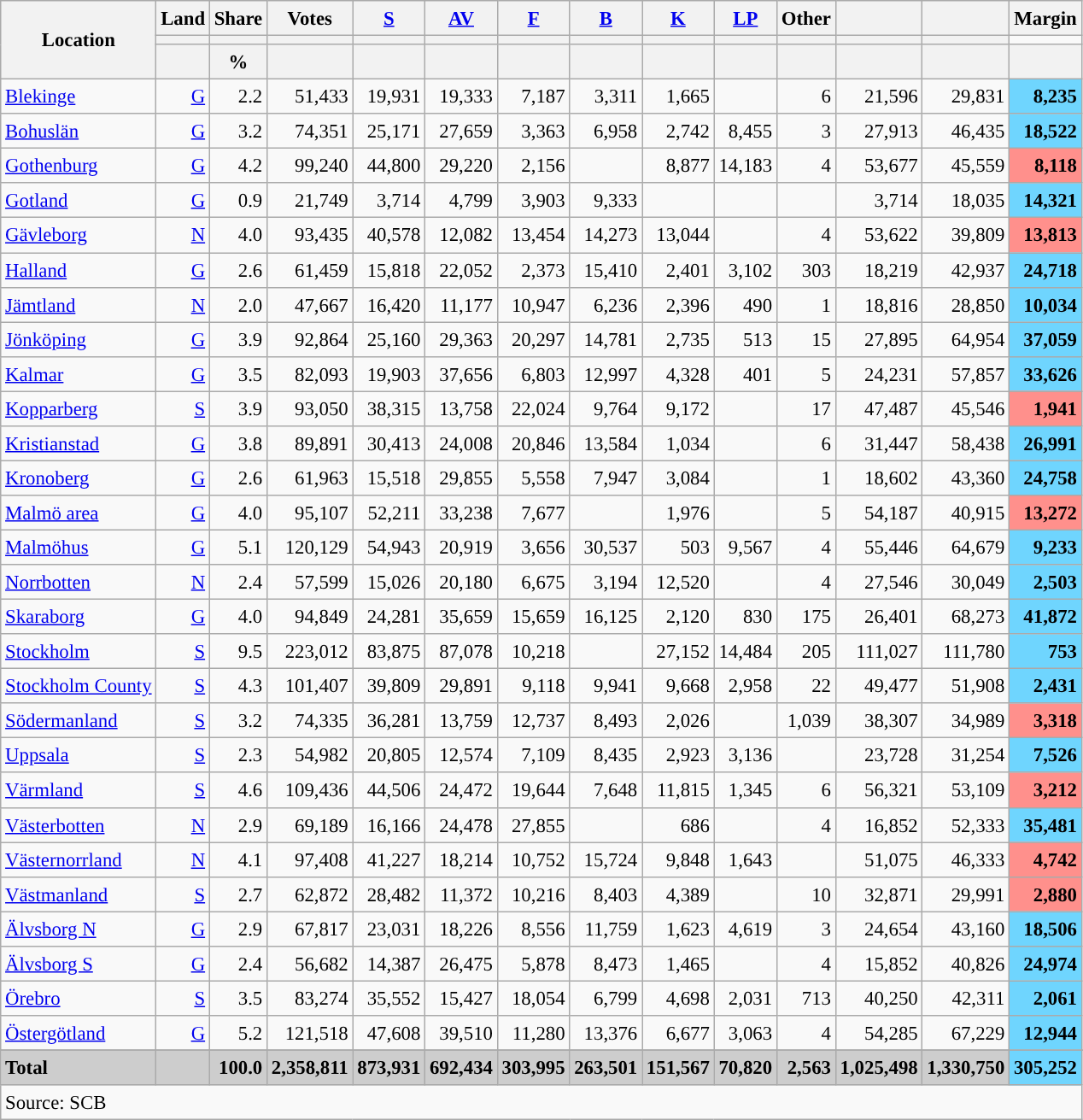<table class="wikitable sortable" style="text-align:right; font-size:95%; line-height:20px;">
<tr>
<th rowspan="3">Location</th>
<th>Land</th>
<th>Share</th>
<th>Votes</th>
<th width="30px" class="unsortable"><a href='#'>S</a></th>
<th width="30px" class="unsortable"><a href='#'>AV</a></th>
<th width="30px" class="unsortable"><a href='#'>F</a></th>
<th width="30px" class="unsortable"><a href='#'>B</a></th>
<th width="30px" class="unsortable"><a href='#'>K</a></th>
<th width="30px" class="unsortable"><a href='#'>LP</a></th>
<th width="30px" class="unsortable">Other</th>
<th></th>
<th></th>
<th>Margin</th>
</tr>
<tr>
<th></th>
<th></th>
<th></th>
<th style="background:"></th>
<th style="background:"></th>
<th style="background:"></th>
<th style="background:"></th>
<th style="background:"></th>
<th style="background:"></th>
<th style="background:"></th>
<th style="background:"></th>
<th style="background:"></th>
</tr>
<tr>
<th></th>
<th data-sort-type="number">%</th>
<th></th>
<th data-sort-type="number"></th>
<th data-sort-type="number"></th>
<th data-sort-type="number"></th>
<th data-sort-type="number"></th>
<th data-sort-type="number"></th>
<th data-sort-type="number"></th>
<th data-sort-type="number"></th>
<th data-sort-type="number"></th>
<th data-sort-type="number"></th>
<th></th>
</tr>
<tr>
<td align=left><a href='#'>Blekinge</a></td>
<td><a href='#'>G</a></td>
<td>2.2</td>
<td>51,433</td>
<td>19,931</td>
<td>19,333</td>
<td>7,187</td>
<td>3,311</td>
<td>1,665</td>
<td></td>
<td>6</td>
<td>21,596</td>
<td>29,831</td>
<td bgcolor=#6fd5fe><strong>8,235</strong></td>
</tr>
<tr>
<td align=left><a href='#'>Bohuslän</a></td>
<td><a href='#'>G</a></td>
<td>3.2</td>
<td>74,351</td>
<td>25,171</td>
<td>27,659</td>
<td>3,363</td>
<td>6,958</td>
<td>2,742</td>
<td>8,455</td>
<td>3</td>
<td>27,913</td>
<td>46,435</td>
<td bgcolor=#6fd5fe><strong>18,522</strong></td>
</tr>
<tr>
<td align=left><a href='#'>Gothenburg</a></td>
<td><a href='#'>G</a></td>
<td>4.2</td>
<td>99,240</td>
<td>44,800</td>
<td>29,220</td>
<td>2,156</td>
<td></td>
<td>8,877</td>
<td>14,183</td>
<td>4</td>
<td>53,677</td>
<td>45,559</td>
<td bgcolor=#ff908c><strong>8,118</strong></td>
</tr>
<tr>
<td align=left><a href='#'>Gotland</a></td>
<td><a href='#'>G</a></td>
<td>0.9</td>
<td>21,749</td>
<td>3,714</td>
<td>4,799</td>
<td>3,903</td>
<td>9,333</td>
<td></td>
<td></td>
<td></td>
<td>3,714</td>
<td>18,035</td>
<td bgcolor=#6fd5fe><strong>14,321</strong></td>
</tr>
<tr>
<td align=left><a href='#'>Gävleborg</a></td>
<td><a href='#'>N</a></td>
<td>4.0</td>
<td>93,435</td>
<td>40,578</td>
<td>12,082</td>
<td>13,454</td>
<td>14,273</td>
<td>13,044</td>
<td></td>
<td>4</td>
<td>53,622</td>
<td>39,809</td>
<td bgcolor=#ff908c><strong>13,813</strong></td>
</tr>
<tr>
<td align=left><a href='#'>Halland</a></td>
<td><a href='#'>G</a></td>
<td>2.6</td>
<td>61,459</td>
<td>15,818</td>
<td>22,052</td>
<td>2,373</td>
<td>15,410</td>
<td>2,401</td>
<td>3,102</td>
<td>303</td>
<td>18,219</td>
<td>42,937</td>
<td bgcolor=#6fd5fe><strong>24,718</strong></td>
</tr>
<tr>
<td align=left><a href='#'>Jämtland</a></td>
<td><a href='#'>N</a></td>
<td>2.0</td>
<td>47,667</td>
<td>16,420</td>
<td>11,177</td>
<td>10,947</td>
<td>6,236</td>
<td>2,396</td>
<td>490</td>
<td>1</td>
<td>18,816</td>
<td>28,850</td>
<td bgcolor=#6fd5fe><strong>10,034</strong></td>
</tr>
<tr>
<td align=left><a href='#'>Jönköping</a></td>
<td><a href='#'>G</a></td>
<td>3.9</td>
<td>92,864</td>
<td>25,160</td>
<td>29,363</td>
<td>20,297</td>
<td>14,781</td>
<td>2,735</td>
<td>513</td>
<td>15</td>
<td>27,895</td>
<td>64,954</td>
<td bgcolor=#6fd5fe><strong>37,059</strong></td>
</tr>
<tr>
<td align=left><a href='#'>Kalmar</a></td>
<td><a href='#'>G</a></td>
<td>3.5</td>
<td>82,093</td>
<td>19,903</td>
<td>37,656</td>
<td>6,803</td>
<td>12,997</td>
<td>4,328</td>
<td>401</td>
<td>5</td>
<td>24,231</td>
<td>57,857</td>
<td bgcolor=#6fd5fe><strong>33,626</strong></td>
</tr>
<tr>
<td align=left><a href='#'>Kopparberg</a></td>
<td><a href='#'>S</a></td>
<td>3.9</td>
<td>93,050</td>
<td>38,315</td>
<td>13,758</td>
<td>22,024</td>
<td>9,764</td>
<td>9,172</td>
<td></td>
<td>17</td>
<td>47,487</td>
<td>45,546</td>
<td bgcolor=#ff908c><strong>1,941</strong></td>
</tr>
<tr>
<td align=left><a href='#'>Kristianstad</a></td>
<td><a href='#'>G</a></td>
<td>3.8</td>
<td>89,891</td>
<td>30,413</td>
<td>24,008</td>
<td>20,846</td>
<td>13,584</td>
<td>1,034</td>
<td></td>
<td>6</td>
<td>31,447</td>
<td>58,438</td>
<td bgcolor=#6fd5fe><strong>26,991</strong></td>
</tr>
<tr>
<td align=left><a href='#'>Kronoberg</a></td>
<td><a href='#'>G</a></td>
<td>2.6</td>
<td>61,963</td>
<td>15,518</td>
<td>29,855</td>
<td>5,558</td>
<td>7,947</td>
<td>3,084</td>
<td></td>
<td>1</td>
<td>18,602</td>
<td>43,360</td>
<td bgcolor=#6fd5fe><strong>24,758</strong></td>
</tr>
<tr>
<td align=left><a href='#'>Malmö area</a></td>
<td><a href='#'>G</a></td>
<td>4.0</td>
<td>95,107</td>
<td>52,211</td>
<td>33,238</td>
<td>7,677</td>
<td></td>
<td>1,976</td>
<td></td>
<td>5</td>
<td>54,187</td>
<td>40,915</td>
<td bgcolor=#ff908c><strong>13,272</strong></td>
</tr>
<tr>
<td align=left><a href='#'>Malmöhus</a></td>
<td><a href='#'>G</a></td>
<td>5.1</td>
<td>120,129</td>
<td>54,943</td>
<td>20,919</td>
<td>3,656</td>
<td>30,537</td>
<td>503</td>
<td>9,567</td>
<td>4</td>
<td>55,446</td>
<td>64,679</td>
<td bgcolor=#6fd5fe><strong>9,233</strong></td>
</tr>
<tr>
<td align=left><a href='#'>Norrbotten</a></td>
<td><a href='#'>N</a></td>
<td>2.4</td>
<td>57,599</td>
<td>15,026</td>
<td>20,180</td>
<td>6,675</td>
<td>3,194</td>
<td>12,520</td>
<td></td>
<td>4</td>
<td>27,546</td>
<td>30,049</td>
<td bgcolor=#6fd5fe><strong>2,503</strong></td>
</tr>
<tr>
<td align=left><a href='#'>Skaraborg</a></td>
<td><a href='#'>G</a></td>
<td>4.0</td>
<td>94,849</td>
<td>24,281</td>
<td>35,659</td>
<td>15,659</td>
<td>16,125</td>
<td>2,120</td>
<td>830</td>
<td>175</td>
<td>26,401</td>
<td>68,273</td>
<td bgcolor=#6fd5fe><strong>41,872</strong></td>
</tr>
<tr>
<td align=left><a href='#'>Stockholm</a></td>
<td><a href='#'>S</a></td>
<td>9.5</td>
<td>223,012</td>
<td>83,875</td>
<td>87,078</td>
<td>10,218</td>
<td></td>
<td>27,152</td>
<td>14,484</td>
<td>205</td>
<td>111,027</td>
<td>111,780</td>
<td bgcolor=#6fd5fe><strong>753</strong></td>
</tr>
<tr>
<td align=left><a href='#'>Stockholm County</a></td>
<td><a href='#'>S</a></td>
<td>4.3</td>
<td>101,407</td>
<td>39,809</td>
<td>29,891</td>
<td>9,118</td>
<td>9,941</td>
<td>9,668</td>
<td>2,958</td>
<td>22</td>
<td>49,477</td>
<td>51,908</td>
<td bgcolor=#6fd5fe><strong>2,431</strong></td>
</tr>
<tr>
<td align=left><a href='#'>Södermanland</a></td>
<td><a href='#'>S</a></td>
<td>3.2</td>
<td>74,335</td>
<td>36,281</td>
<td>13,759</td>
<td>12,737</td>
<td>8,493</td>
<td>2,026</td>
<td></td>
<td>1,039</td>
<td>38,307</td>
<td>34,989</td>
<td bgcolor=#ff908c><strong>3,318</strong></td>
</tr>
<tr>
<td align=left><a href='#'>Uppsala</a></td>
<td><a href='#'>S</a></td>
<td>2.3</td>
<td>54,982</td>
<td>20,805</td>
<td>12,574</td>
<td>7,109</td>
<td>8,435</td>
<td>2,923</td>
<td>3,136</td>
<td></td>
<td>23,728</td>
<td>31,254</td>
<td bgcolor=#6fd5fe><strong>7,526</strong></td>
</tr>
<tr>
<td align=left><a href='#'>Värmland</a></td>
<td><a href='#'>S</a></td>
<td>4.6</td>
<td>109,436</td>
<td>44,506</td>
<td>24,472</td>
<td>19,644</td>
<td>7,648</td>
<td>11,815</td>
<td>1,345</td>
<td>6</td>
<td>56,321</td>
<td>53,109</td>
<td bgcolor=#ff908c><strong>3,212</strong></td>
</tr>
<tr>
<td align=left><a href='#'>Västerbotten</a></td>
<td><a href='#'>N</a></td>
<td>2.9</td>
<td>69,189</td>
<td>16,166</td>
<td>24,478</td>
<td>27,855</td>
<td></td>
<td>686</td>
<td></td>
<td>4</td>
<td>16,852</td>
<td>52,333</td>
<td bgcolor=#6fd5fe><strong>35,481</strong></td>
</tr>
<tr>
<td align=left><a href='#'>Västernorrland</a></td>
<td><a href='#'>N</a></td>
<td>4.1</td>
<td>97,408</td>
<td>41,227</td>
<td>18,214</td>
<td>10,752</td>
<td>15,724</td>
<td>9,848</td>
<td>1,643</td>
<td></td>
<td>51,075</td>
<td>46,333</td>
<td bgcolor=#ff908c><strong>4,742</strong></td>
</tr>
<tr>
<td align=left><a href='#'>Västmanland</a></td>
<td><a href='#'>S</a></td>
<td>2.7</td>
<td>62,872</td>
<td>28,482</td>
<td>11,372</td>
<td>10,216</td>
<td>8,403</td>
<td>4,389</td>
<td></td>
<td>10</td>
<td>32,871</td>
<td>29,991</td>
<td bgcolor=#ff908c><strong>2,880</strong></td>
</tr>
<tr>
<td align=left><a href='#'>Älvsborg N</a></td>
<td><a href='#'>G</a></td>
<td>2.9</td>
<td>67,817</td>
<td>23,031</td>
<td>18,226</td>
<td>8,556</td>
<td>11,759</td>
<td>1,623</td>
<td>4,619</td>
<td>3</td>
<td>24,654</td>
<td>43,160</td>
<td bgcolor=#6fd5fe><strong>18,506</strong></td>
</tr>
<tr>
<td align=left><a href='#'>Älvsborg S</a></td>
<td><a href='#'>G</a></td>
<td>2.4</td>
<td>56,682</td>
<td>14,387</td>
<td>26,475</td>
<td>5,878</td>
<td>8,473</td>
<td>1,465</td>
<td></td>
<td>4</td>
<td>15,852</td>
<td>40,826</td>
<td bgcolor=#6fd5fe><strong>24,974</strong></td>
</tr>
<tr>
<td align=left><a href='#'>Örebro</a></td>
<td><a href='#'>S</a></td>
<td>3.5</td>
<td>83,274</td>
<td>35,552</td>
<td>15,427</td>
<td>18,054</td>
<td>6,799</td>
<td>4,698</td>
<td>2,031</td>
<td>713</td>
<td>40,250</td>
<td>42,311</td>
<td bgcolor=#6fd5fe><strong>2,061</strong></td>
</tr>
<tr>
<td align=left><a href='#'>Östergötland</a></td>
<td><a href='#'>G</a></td>
<td>5.2</td>
<td>121,518</td>
<td>47,608</td>
<td>39,510</td>
<td>11,280</td>
<td>13,376</td>
<td>6,677</td>
<td>3,063</td>
<td>4</td>
<td>54,285</td>
<td>67,229</td>
<td bgcolor=#6fd5fe><strong>12,944</strong></td>
</tr>
<tr>
</tr>
<tr style="background:#CDCDCD;">
<td align=left><strong>Total</strong></td>
<td></td>
<td><strong>100.0</strong></td>
<td><strong>2,358,811</strong></td>
<td><strong>873,931</strong></td>
<td><strong>692,434</strong></td>
<td><strong>303,995</strong></td>
<td><strong>263,501</strong></td>
<td><strong>151,567</strong></td>
<td><strong>70,820</strong></td>
<td><strong>2,563</strong></td>
<td><strong>1,025,498</strong></td>
<td><strong>1,330,750</strong></td>
<td bgcolor=#6fd5fe><strong>305,252</strong></td>
</tr>
<tr>
<td align=left colspan=14>Source: SCB </td>
</tr>
</table>
